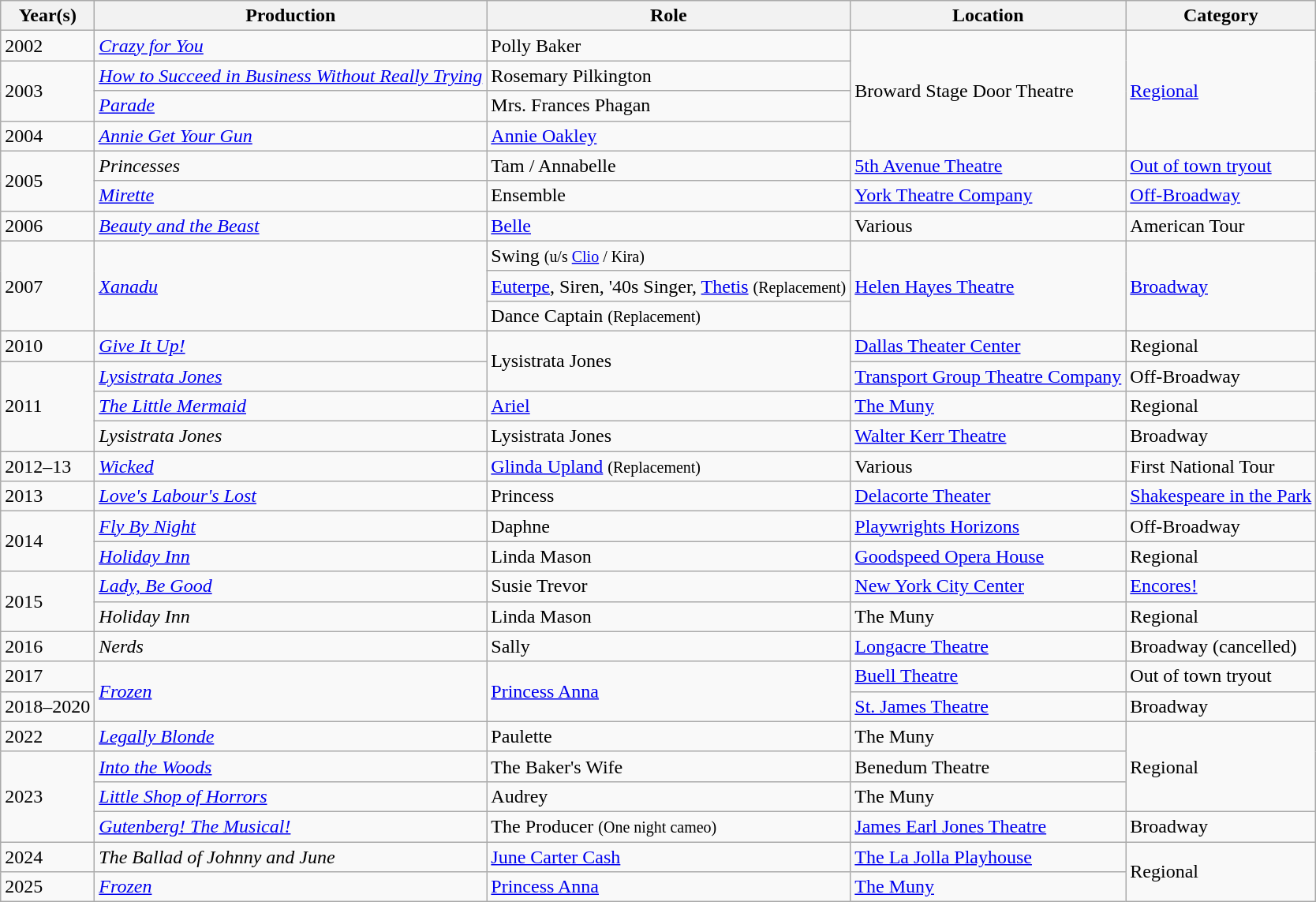<table class="wikitable sortable">
<tr>
<th>Year(s)</th>
<th>Production</th>
<th>Role</th>
<th>Location</th>
<th>Category</th>
</tr>
<tr>
<td>2002</td>
<td><em><a href='#'>Crazy for You</a></em></td>
<td>Polly Baker</td>
<td rowspan="4">Broward Stage Door Theatre</td>
<td rowspan="4"><a href='#'>Regional</a></td>
</tr>
<tr>
<td rowspan="2">2003</td>
<td><em><a href='#'>How to Succeed in Business Without Really Trying</a></em></td>
<td>Rosemary Pilkington</td>
</tr>
<tr>
<td><em><a href='#'>Parade</a></em></td>
<td>Mrs. Frances Phagan</td>
</tr>
<tr>
<td>2004</td>
<td><em><a href='#'>Annie Get Your Gun</a></em></td>
<td><a href='#'>Annie Oakley</a></td>
</tr>
<tr>
<td rowspan="2">2005</td>
<td><em>Princesses</em></td>
<td>Tam / Annabelle</td>
<td><a href='#'>5th Avenue Theatre</a></td>
<td><a href='#'>Out of town tryout</a></td>
</tr>
<tr>
<td><em><a href='#'>Mirette</a></em></td>
<td>Ensemble</td>
<td><a href='#'>York Theatre Company</a></td>
<td><a href='#'>Off-Broadway</a></td>
</tr>
<tr>
<td>2006</td>
<td><em><a href='#'>Beauty and the Beast</a></em></td>
<td><a href='#'>Belle</a></td>
<td>Various</td>
<td>American Tour</td>
</tr>
<tr>
<td rowspan="3">2007</td>
<td rowspan="3"><em><a href='#'>Xanadu</a></em></td>
<td>Swing <small> (u/s <a href='#'>Clio</a> / Kira) </small></td>
<td rowspan="3"><a href='#'>Helen Hayes Theatre</a></td>
<td rowspan="3"><a href='#'>Broadway</a></td>
</tr>
<tr>
<td><a href='#'>Euterpe</a>, Siren, '40s Singer, <a href='#'>Thetis</a> <small> (Replacement) </small></td>
</tr>
<tr>
<td>Dance Captain <small> (Replacement) </small></td>
</tr>
<tr>
<td>2010</td>
<td><em><a href='#'>Give It Up!</a></em></td>
<td rowspan="2">Lysistrata Jones</td>
<td><a href='#'>Dallas Theater Center</a></td>
<td>Regional</td>
</tr>
<tr>
<td rowspan="3">2011</td>
<td><em><a href='#'>Lysistrata Jones</a></em></td>
<td><a href='#'>Transport Group Theatre Company</a></td>
<td>Off-Broadway</td>
</tr>
<tr>
<td><em><a href='#'>The Little Mermaid</a></em></td>
<td><a href='#'>Ariel</a></td>
<td><a href='#'>The Muny</a></td>
<td>Regional</td>
</tr>
<tr>
<td><em>Lysistrata Jones</em></td>
<td>Lysistrata Jones</td>
<td><a href='#'>Walter Kerr Theatre</a></td>
<td>Broadway</td>
</tr>
<tr>
<td>2012–13</td>
<td><em><a href='#'>Wicked</a></em></td>
<td><a href='#'>Glinda Upland</a> <small> (Replacement) </small></td>
<td>Various</td>
<td>First National Tour</td>
</tr>
<tr>
<td>2013</td>
<td><em><a href='#'>Love's Labour's Lost</a></em></td>
<td>Princess</td>
<td><a href='#'>Delacorte Theater</a></td>
<td><a href='#'>Shakespeare in the Park</a></td>
</tr>
<tr>
<td rowspan="2">2014</td>
<td><em><a href='#'>Fly By Night</a></em></td>
<td>Daphne</td>
<td><a href='#'>Playwrights Horizons</a></td>
<td>Off-Broadway</td>
</tr>
<tr>
<td><em><a href='#'>Holiday Inn</a></em></td>
<td>Linda Mason</td>
<td><a href='#'>Goodspeed Opera House</a></td>
<td>Regional</td>
</tr>
<tr>
<td rowspan="2">2015</td>
<td><em><a href='#'>Lady, Be Good</a></em></td>
<td>Susie Trevor</td>
<td><a href='#'>New York City Center</a></td>
<td><a href='#'>Encores!</a></td>
</tr>
<tr>
<td><em>Holiday Inn</em></td>
<td>Linda Mason</td>
<td>The Muny</td>
<td>Regional</td>
</tr>
<tr>
<td>2016</td>
<td><em>Nerds</em></td>
<td>Sally</td>
<td><a href='#'>Longacre Theatre</a></td>
<td>Broadway (cancelled)</td>
</tr>
<tr>
<td>2017</td>
<td rowspan="2"><em><a href='#'>Frozen</a></em></td>
<td rowspan="2"><a href='#'>Princess Anna</a></td>
<td><a href='#'>Buell Theatre</a></td>
<td>Out of town tryout</td>
</tr>
<tr>
<td rowspan="1">2018–2020</td>
<td><a href='#'>St. James Theatre</a></td>
<td>Broadway</td>
</tr>
<tr>
<td>2022</td>
<td><a href='#'><em>Legally Blonde</em></a></td>
<td>Paulette</td>
<td>The Muny</td>
<td rowspan=3>Regional</td>
</tr>
<tr>
<td rowspan="3">2023</td>
<td><em><a href='#'>Into the Woods</a></em></td>
<td>The Baker's Wife</td>
<td>Benedum Theatre</td>
</tr>
<tr>
<td><a href='#'><em>Little Shop of Horrors</em></a></td>
<td>Audrey</td>
<td>The Muny</td>
</tr>
<tr>
<td><a href='#'><em>Gutenberg! The Musical!</em></a></td>
<td>The Producer <small>(One night cameo) </small></td>
<td><a href='#'>James Earl Jones Theatre</a></td>
<td>Broadway</td>
</tr>
<tr>
<td>2024</td>
<td><em>The Ballad of Johnny and June</em></td>
<td><a href='#'>June Carter Cash</a></td>
<td><a href='#'>The La Jolla Playhouse</a></td>
<td rowspan="2">Regional</td>
</tr>
<tr>
<td>2025</td>
<td><em><a href='#'>Frozen</a></em></td>
<td><a href='#'>Princess Anna</a></td>
<td><a href='#'>The Muny</a></td>
</tr>
</table>
